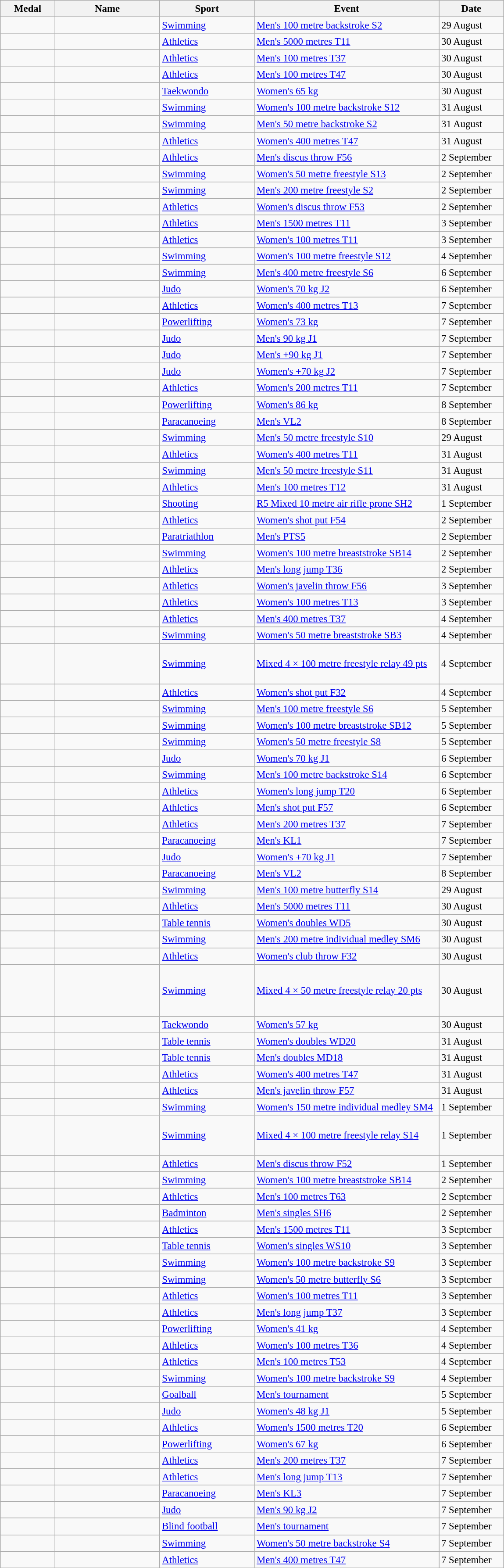<table class="wikitable sortable" style="font-size:95%">
<tr>
<th style="width:5em">Medal</th>
<th style="width:10em">Name</th>
<th style="width:9em">Sport</th>
<th style="width:18em">Event</th>
<th style="width:6em">Date</th>
</tr>
<tr>
<td></td>
<td></td>
<td><a href='#'>Swimming</a></td>
<td><a href='#'>Men's 100 metre backstroke S2</a></td>
<td>29 August</td>
</tr>
<tr>
<td></td>
<td></td>
<td><a href='#'>Athletics</a></td>
<td><a href='#'>Men's 5000 metres T11</a></td>
<td>30 August</td>
</tr>
<tr>
<td></td>
<td></td>
<td><a href='#'>Athletics</a></td>
<td><a href='#'>Men's 100 metres T37</a></td>
<td>30 August</td>
</tr>
<tr>
<td></td>
<td></td>
<td><a href='#'>Athletics</a></td>
<td><a href='#'>Men's 100 metres T47</a></td>
<td>30 August</td>
</tr>
<tr>
<td></td>
<td></td>
<td><a href='#'>Taekwondo</a></td>
<td><a href='#'>Women's 65 kg</a></td>
<td>30 August</td>
</tr>
<tr>
<td></td>
<td></td>
<td><a href='#'>Swimming</a></td>
<td><a href='#'>Women's 100 metre backstroke S12</a></td>
<td>31 August</td>
</tr>
<tr>
<td></td>
<td></td>
<td><a href='#'>Swimming</a></td>
<td><a href='#'>Men's 50 metre backstroke S2</a></td>
<td>31 August</td>
</tr>
<tr>
<td></td>
<td></td>
<td><a href='#'>Athletics</a></td>
<td><a href='#'>Women's 400 metres T47</a></td>
<td>31 August</td>
</tr>
<tr>
<td></td>
<td></td>
<td><a href='#'>Athletics</a></td>
<td><a href='#'>Men's discus throw F56</a></td>
<td>2 September</td>
</tr>
<tr>
<td></td>
<td></td>
<td><a href='#'>Swimming</a></td>
<td><a href='#'>Women's 50 metre freestyle S13</a></td>
<td>2 September</td>
</tr>
<tr>
<td></td>
<td></td>
<td><a href='#'>Swimming</a></td>
<td><a href='#'>Men's 200 metre freestyle S2</a></td>
<td>2 September</td>
</tr>
<tr>
<td></td>
<td></td>
<td><a href='#'>Athletics</a></td>
<td><a href='#'>Women's discus throw F53</a></td>
<td>2 September</td>
</tr>
<tr>
<td></td>
<td></td>
<td><a href='#'>Athletics</a></td>
<td><a href='#'>Men's 1500 metres T11</a></td>
<td>3 September</td>
</tr>
<tr>
<td></td>
<td></td>
<td><a href='#'>Athletics</a></td>
<td><a href='#'>Women's 100 metres T11</a></td>
<td>3 September</td>
</tr>
<tr>
<td></td>
<td></td>
<td><a href='#'>Swimming</a></td>
<td><a href='#'>Women's 100 metre freestyle S12</a></td>
<td>4 September</td>
</tr>
<tr>
<td></td>
<td></td>
<td><a href='#'>Swimming</a></td>
<td><a href='#'>Men's 400 metre freestyle S6</a></td>
<td>6 September</td>
</tr>
<tr>
<td></td>
<td></td>
<td><a href='#'>Judo</a></td>
<td><a href='#'>Women's 70 kg J2</a></td>
<td>6 September</td>
</tr>
<tr>
<td></td>
<td></td>
<td><a href='#'>Athletics</a></td>
<td><a href='#'>Women's 400 metres T13</a></td>
<td>7 September</td>
</tr>
<tr>
<td></td>
<td></td>
<td><a href='#'>Powerlifting</a></td>
<td><a href='#'>Women's 73 kg</a></td>
<td>7 September</td>
</tr>
<tr>
<td></td>
<td></td>
<td><a href='#'>Judo</a></td>
<td><a href='#'>Men's 90 kg J1</a></td>
<td>7 September</td>
</tr>
<tr>
<td></td>
<td></td>
<td><a href='#'>Judo</a></td>
<td><a href='#'>Men's +90 kg J1</a></td>
<td>7 September</td>
</tr>
<tr>
<td></td>
<td></td>
<td><a href='#'>Judo</a></td>
<td><a href='#'>Women's +70 kg J2</a></td>
<td>7 September</td>
</tr>
<tr>
<td></td>
<td></td>
<td><a href='#'>Athletics</a></td>
<td><a href='#'>Women's 200 metres T11</a></td>
<td>7 September</td>
</tr>
<tr>
<td></td>
<td></td>
<td><a href='#'>Powerlifting</a></td>
<td><a href='#'>Women's 86 kg</a></td>
<td>8 September</td>
</tr>
<tr>
<td></td>
<td></td>
<td><a href='#'>Paracanoeing</a></td>
<td><a href='#'>Men's VL2</a></td>
<td>8 September</td>
</tr>
<tr>
<td></td>
<td></td>
<td><a href='#'>Swimming</a></td>
<td><a href='#'>Men's 50 metre freestyle S10</a></td>
<td>29 August</td>
</tr>
<tr>
<td></td>
<td></td>
<td><a href='#'>Athletics</a></td>
<td><a href='#'>Women's 400 metres T11</a></td>
<td>31 August</td>
</tr>
<tr>
<td></td>
<td></td>
<td><a href='#'>Swimming</a></td>
<td><a href='#'>Men's 50 metre freestyle S11</a></td>
<td>31 August</td>
</tr>
<tr>
<td></td>
<td></td>
<td><a href='#'>Athletics</a></td>
<td><a href='#'>Men's 100 metres T12</a></td>
<td>31 August</td>
</tr>
<tr>
<td></td>
<td></td>
<td><a href='#'>Shooting</a></td>
<td><a href='#'>R5 Mixed 10 metre air rifle prone SH2</a></td>
<td>1 September</td>
</tr>
<tr>
<td></td>
<td></td>
<td><a href='#'>Athletics</a></td>
<td><a href='#'>Women's shot put F54</a></td>
<td>2 September</td>
</tr>
<tr>
<td></td>
<td></td>
<td><a href='#'>Paratriathlon</a></td>
<td><a href='#'>Men's PTS5</a></td>
<td>2 September</td>
</tr>
<tr>
<td></td>
<td></td>
<td><a href='#'>Swimming</a></td>
<td><a href='#'>Women's 100 metre breaststroke SB14</a></td>
<td>2 September</td>
</tr>
<tr>
<td></td>
<td></td>
<td><a href='#'>Athletics</a></td>
<td><a href='#'>Men's long jump T36</a></td>
<td>2 September</td>
</tr>
<tr>
<td></td>
<td></td>
<td><a href='#'>Athletics</a></td>
<td><a href='#'>Women's javelin throw F56</a></td>
<td>3 September</td>
</tr>
<tr>
<td></td>
<td></td>
<td><a href='#'>Athletics</a></td>
<td><a href='#'>Women's 100 metres T13</a></td>
<td>3 September</td>
</tr>
<tr>
<td></td>
<td></td>
<td><a href='#'>Athletics</a></td>
<td><a href='#'>Men's 400 metres T37</a></td>
<td>4 September</td>
</tr>
<tr>
<td></td>
<td></td>
<td><a href='#'>Swimming</a></td>
<td><a href='#'>Women's 50 metre breaststroke SB3</a></td>
<td>4 September</td>
</tr>
<tr>
<td></td>
<td><br><br><br></td>
<td><a href='#'>Swimming</a></td>
<td><a href='#'>Mixed 4 × 100 metre freestyle relay 49 pts</a></td>
<td>4 September</td>
</tr>
<tr>
<td></td>
<td></td>
<td><a href='#'>Athletics</a></td>
<td><a href='#'>Women's shot put F32</a></td>
<td>4 September</td>
</tr>
<tr>
<td></td>
<td></td>
<td><a href='#'>Swimming</a></td>
<td><a href='#'>Men's 100 metre freestyle S6</a></td>
<td>5 September</td>
</tr>
<tr>
<td></td>
<td></td>
<td><a href='#'>Swimming</a></td>
<td><a href='#'>Women's 100 metre breaststroke SB12</a></td>
<td>5 September</td>
</tr>
<tr>
<td></td>
<td></td>
<td><a href='#'>Swimming</a></td>
<td><a href='#'>Women's 50 metre freestyle S8</a></td>
<td>5 September</td>
</tr>
<tr>
<td></td>
<td></td>
<td><a href='#'>Judo</a></td>
<td><a href='#'>Women's 70 kg J1</a></td>
<td>6 September</td>
</tr>
<tr>
<td></td>
<td></td>
<td><a href='#'>Swimming</a></td>
<td><a href='#'>Men's 100 metre backstroke S14</a></td>
<td>6 September</td>
</tr>
<tr>
<td></td>
<td></td>
<td><a href='#'>Athletics</a></td>
<td><a href='#'>Women's long jump T20</a></td>
<td>6 September</td>
</tr>
<tr>
<td></td>
<td></td>
<td><a href='#'>Athletics</a></td>
<td><a href='#'>Men's shot put F57</a></td>
<td>6 September</td>
</tr>
<tr>
<td></td>
<td></td>
<td><a href='#'>Athletics</a></td>
<td><a href='#'>Men's 200 metres T37</a></td>
<td>7 September</td>
</tr>
<tr>
<td></td>
<td></td>
<td><a href='#'>Paracanoeing</a></td>
<td><a href='#'>Men's KL1</a></td>
<td>7 September</td>
</tr>
<tr>
<td></td>
<td></td>
<td><a href='#'>Judo</a></td>
<td><a href='#'>Women's +70 kg J1</a></td>
<td>7 September</td>
</tr>
<tr>
<td></td>
<td></td>
<td><a href='#'>Paracanoeing</a></td>
<td><a href='#'>Men's VL2</a></td>
<td>8 September</td>
</tr>
<tr>
<td></td>
<td></td>
<td><a href='#'>Swimming</a></td>
<td><a href='#'>Men's 100 metre butterfly S14</a></td>
<td>29 August</td>
</tr>
<tr>
<td></td>
<td></td>
<td><a href='#'>Athletics</a></td>
<td><a href='#'>Men's 5000 metres T11</a></td>
<td>30 August</td>
</tr>
<tr>
<td></td>
<td><br></td>
<td><a href='#'>Table tennis</a></td>
<td><a href='#'>Women's doubles WD5</a></td>
<td>30 August</td>
</tr>
<tr>
<td></td>
<td></td>
<td><a href='#'>Swimming</a></td>
<td><a href='#'>Men's 200 metre individual medley SM6</a></td>
<td>30 August</td>
</tr>
<tr>
<td></td>
<td></td>
<td><a href='#'>Athletics</a></td>
<td><a href='#'>Women's club throw F32</a></td>
<td>30 August</td>
</tr>
<tr>
<td></td>
<td><br><br><br><br></td>
<td><a href='#'>Swimming</a></td>
<td><a href='#'>Mixed 4 × 50 metre freestyle relay 20 pts</a></td>
<td>30 August</td>
</tr>
<tr>
<td></td>
<td></td>
<td><a href='#'>Taekwondo</a></td>
<td><a href='#'>Women's 57 kg</a></td>
<td>30 August</td>
</tr>
<tr>
<td></td>
<td><br></td>
<td><a href='#'>Table tennis</a></td>
<td><a href='#'>Women's doubles WD20</a></td>
<td>31 August</td>
</tr>
<tr>
<td></td>
<td><br></td>
<td><a href='#'>Table tennis</a></td>
<td><a href='#'>Men's doubles MD18</a></td>
<td>31 August</td>
</tr>
<tr>
<td></td>
<td></td>
<td><a href='#'>Athletics</a></td>
<td><a href='#'>Women's 400 metres T47</a></td>
<td>31 August</td>
</tr>
<tr>
<td></td>
<td></td>
<td><a href='#'>Athletics</a></td>
<td><a href='#'>Men's javelin throw F57</a></td>
<td>31 August</td>
</tr>
<tr>
<td></td>
<td></td>
<td><a href='#'>Swimming</a></td>
<td><a href='#'>Women's 150 metre individual medley SM4</a></td>
<td>1 September</td>
</tr>
<tr>
<td></td>
<td><br><br><br></td>
<td><a href='#'>Swimming</a></td>
<td><a href='#'>Mixed 4 × 100 metre freestyle relay S14</a></td>
<td>1 September</td>
</tr>
<tr>
<td></td>
<td></td>
<td><a href='#'>Athletics</a></td>
<td><a href='#'>Men's discus throw F52</a></td>
<td>1 September</td>
</tr>
<tr>
<td></td>
<td></td>
<td><a href='#'>Swimming</a></td>
<td><a href='#'>Women's 100 metre breaststroke SB14</a></td>
<td>2 September</td>
</tr>
<tr>
<td></td>
<td></td>
<td><a href='#'>Athletics</a></td>
<td><a href='#'>Men's 100 metres T63</a></td>
<td>2 September</td>
</tr>
<tr>
<td></td>
<td></td>
<td><a href='#'>Badminton</a></td>
<td><a href='#'>Men's singles SH6</a></td>
<td>2 September</td>
</tr>
<tr>
<td></td>
<td></td>
<td><a href='#'>Athletics</a></td>
<td><a href='#'>Men's 1500 metres T11</a></td>
<td>3 September</td>
</tr>
<tr>
<td></td>
<td></td>
<td><a href='#'>Table tennis</a></td>
<td><a href='#'>Women's singles WS10</a></td>
<td>3 September</td>
</tr>
<tr>
<td></td>
<td></td>
<td><a href='#'>Swimming</a></td>
<td><a href='#'>Women's 100 metre backstroke S9</a></td>
<td>3 September</td>
</tr>
<tr>
<td></td>
<td></td>
<td><a href='#'>Swimming</a></td>
<td><a href='#'>Women's 50 metre butterfly S6</a></td>
<td>3 September</td>
</tr>
<tr>
<td></td>
<td></td>
<td><a href='#'>Athletics</a></td>
<td><a href='#'>Women's 100 metres T11</a></td>
<td>3 September</td>
</tr>
<tr>
<td></td>
<td></td>
<td><a href='#'>Athletics</a></td>
<td><a href='#'>Men's long jump T37</a></td>
<td>3 September</td>
</tr>
<tr>
<td></td>
<td></td>
<td><a href='#'>Powerlifting</a></td>
<td><a href='#'>Women's 41 kg</a></td>
<td>4 September</td>
</tr>
<tr>
<td></td>
<td></td>
<td><a href='#'>Athletics</a></td>
<td><a href='#'>Women's 100 metres T36</a></td>
<td>4 September</td>
</tr>
<tr>
<td></td>
<td></td>
<td><a href='#'>Athletics</a></td>
<td><a href='#'>Men's 100 metres T53</a></td>
<td>4 September</td>
</tr>
<tr>
<td></td>
<td></td>
<td><a href='#'>Swimming</a></td>
<td><a href='#'>Women's 100 metre backstroke S9</a></td>
<td>4 September</td>
</tr>
<tr>
<td></td>
<td><br></td>
<td><a href='#'>Goalball</a></td>
<td><a href='#'>Men's tournament</a></td>
<td>5 September</td>
</tr>
<tr>
<td></td>
<td></td>
<td><a href='#'>Judo</a></td>
<td><a href='#'>Women's 48 kg J1</a></td>
<td>5 September</td>
</tr>
<tr>
<td></td>
<td></td>
<td><a href='#'>Athletics</a></td>
<td><a href='#'>Women's 1500 metres T20</a></td>
<td>6 September</td>
</tr>
<tr>
<td></td>
<td></td>
<td><a href='#'>Powerlifting</a></td>
<td><a href='#'>Women's 67 kg</a></td>
<td>6 September</td>
</tr>
<tr>
<td></td>
<td></td>
<td><a href='#'>Athletics</a></td>
<td><a href='#'>Men's 200 metres T37</a></td>
<td>7 September</td>
</tr>
<tr>
<td></td>
<td></td>
<td><a href='#'>Athletics</a></td>
<td><a href='#'>Men's long jump T13</a></td>
<td>7 September</td>
</tr>
<tr>
<td></td>
<td></td>
<td><a href='#'>Paracanoeing</a></td>
<td><a href='#'>Men's KL3</a></td>
<td>7 September</td>
</tr>
<tr>
<td></td>
<td></td>
<td><a href='#'>Judo</a></td>
<td><a href='#'>Men's 90 kg J2</a></td>
<td>7 September</td>
</tr>
<tr>
<td></td>
<td><br></td>
<td><a href='#'>Blind football</a></td>
<td><a href='#'>Men's tournament</a></td>
<td>7 September</td>
</tr>
<tr>
<td></td>
<td></td>
<td><a href='#'>Swimming</a></td>
<td><a href='#'>Women's 50 metre backstroke S4</a></td>
<td>7 September</td>
</tr>
<tr>
<td></td>
<td></td>
<td><a href='#'>Athletics</a></td>
<td><a href='#'>Men's 400 metres T47</a></td>
<td>7 September</td>
</tr>
</table>
